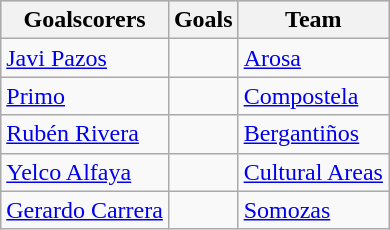<table class="wikitable sortable" class="wikitable">
<tr style="background:#ccc; text-align:center;">
<th>Goalscorers</th>
<th>Goals</th>
<th>Team</th>
</tr>
<tr>
<td> <a href='#'>Javi Pazos</a></td>
<td></td>
<td><a href='#'>Arosa</a></td>
</tr>
<tr>
<td> <a href='#'>Primo</a></td>
<td></td>
<td><a href='#'>Compostela</a></td>
</tr>
<tr>
<td> <a href='#'>Rubén Rivera</a></td>
<td></td>
<td><a href='#'>Bergantiños</a></td>
</tr>
<tr>
<td> <a href='#'>Yelco Alfaya</a></td>
<td></td>
<td><a href='#'>Cultural Areas</a></td>
</tr>
<tr>
<td> <a href='#'>Gerardo Carrera</a></td>
<td></td>
<td><a href='#'>Somozas</a></td>
</tr>
</table>
